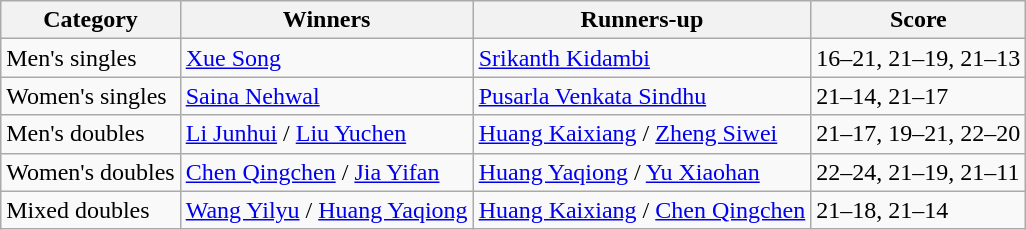<table class=wikitable style="white-space:nowrap;">
<tr>
<th>Category</th>
<th>Winners</th>
<th>Runners-up</th>
<th>Score</th>
</tr>
<tr>
<td>Men's singles</td>
<td> <a href='#'>Xue Song</a></td>
<td> <a href='#'>Srikanth Kidambi</a></td>
<td>16–21, 21–19, 21–13</td>
</tr>
<tr>
<td>Women's singles</td>
<td> <a href='#'>Saina Nehwal</a></td>
<td> <a href='#'>Pusarla Venkata Sindhu</a></td>
<td>21–14, 21–17</td>
</tr>
<tr>
<td>Men's doubles</td>
<td> <a href='#'>Li Junhui</a> / <a href='#'>Liu Yuchen</a></td>
<td> <a href='#'>Huang Kaixiang</a> / <a href='#'>Zheng Siwei</a></td>
<td>21–17, 19–21, 22–20</td>
</tr>
<tr>
<td>Women's doubles</td>
<td> <a href='#'>Chen Qingchen</a> / <a href='#'>Jia Yifan</a></td>
<td> <a href='#'>Huang Yaqiong</a> / <a href='#'>Yu Xiaohan</a></td>
<td>22–24, 21–19, 21–11</td>
</tr>
<tr>
<td>Mixed doubles</td>
<td> <a href='#'>Wang Yilyu</a> / <a href='#'>Huang Yaqiong</a></td>
<td> <a href='#'>Huang Kaixiang</a> / <a href='#'>Chen Qingchen</a></td>
<td>21–18, 21–14</td>
</tr>
</table>
